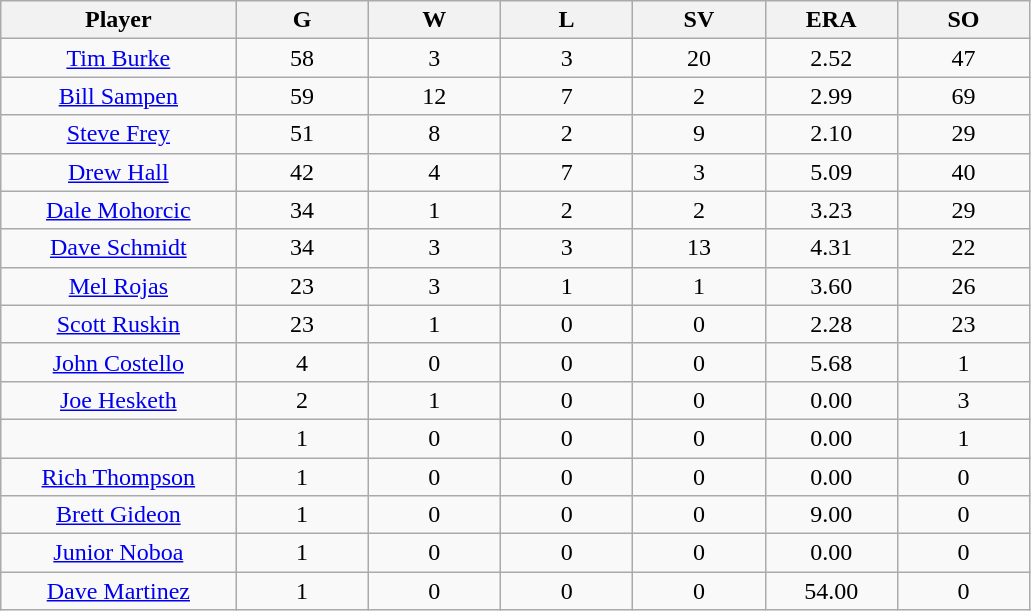<table class="wikitable sortable">
<tr>
<th bgcolor="#DDDDFF" width="16%">Player</th>
<th bgcolor="#DDDDFF" width="9%">G</th>
<th bgcolor="#DDDDFF" width="9%">W</th>
<th bgcolor="#DDDDFF" width="9%">L</th>
<th bgcolor="#DDDDFF" width="9%">SV</th>
<th bgcolor="#DDDDFF" width="9%">ERA</th>
<th bgcolor="#DDDDFF" width="9%">SO</th>
</tr>
<tr align="center">
<td><a href='#'>Tim Burke</a></td>
<td>58</td>
<td>3</td>
<td>3</td>
<td>20</td>
<td>2.52</td>
<td>47</td>
</tr>
<tr align=center>
<td><a href='#'>Bill Sampen</a></td>
<td>59</td>
<td>12</td>
<td>7</td>
<td>2</td>
<td>2.99</td>
<td>69</td>
</tr>
<tr align="center">
<td><a href='#'>Steve Frey</a></td>
<td>51</td>
<td>8</td>
<td>2</td>
<td>9</td>
<td>2.10</td>
<td>29</td>
</tr>
<tr align="center">
<td><a href='#'>Drew Hall</a></td>
<td>42</td>
<td>4</td>
<td>7</td>
<td>3</td>
<td>5.09</td>
<td>40</td>
</tr>
<tr align="center">
<td><a href='#'>Dale Mohorcic</a></td>
<td>34</td>
<td>1</td>
<td>2</td>
<td>2</td>
<td>3.23</td>
<td>29</td>
</tr>
<tr align="center">
<td><a href='#'>Dave Schmidt</a></td>
<td>34</td>
<td>3</td>
<td>3</td>
<td>13</td>
<td>4.31</td>
<td>22</td>
</tr>
<tr align="center">
<td><a href='#'>Mel Rojas</a></td>
<td>23</td>
<td>3</td>
<td>1</td>
<td>1</td>
<td>3.60</td>
<td>26</td>
</tr>
<tr align="center">
<td><a href='#'>Scott Ruskin</a></td>
<td>23</td>
<td>1</td>
<td>0</td>
<td>0</td>
<td>2.28</td>
<td>23</td>
</tr>
<tr align="center">
<td><a href='#'>John Costello</a></td>
<td>4</td>
<td>0</td>
<td>0</td>
<td>0</td>
<td>5.68</td>
<td>1</td>
</tr>
<tr align="center">
<td><a href='#'>Joe Hesketh</a></td>
<td>2</td>
<td>1</td>
<td>0</td>
<td>0</td>
<td>0.00</td>
<td>3</td>
</tr>
<tr align="center">
<td></td>
<td>1</td>
<td>0</td>
<td>0</td>
<td>0</td>
<td>0.00</td>
<td>1</td>
</tr>
<tr align="center">
<td><a href='#'>Rich Thompson</a></td>
<td>1</td>
<td>0</td>
<td>0</td>
<td>0</td>
<td>0.00</td>
<td>0</td>
</tr>
<tr align="center">
<td><a href='#'>Brett Gideon</a></td>
<td>1</td>
<td>0</td>
<td>0</td>
<td>0</td>
<td>9.00</td>
<td>0</td>
</tr>
<tr align="center">
<td><a href='#'>Junior Noboa</a></td>
<td>1</td>
<td>0</td>
<td>0</td>
<td>0</td>
<td>0.00</td>
<td>0</td>
</tr>
<tr align="center">
<td><a href='#'>Dave Martinez</a></td>
<td>1</td>
<td>0</td>
<td>0</td>
<td>0</td>
<td>54.00</td>
<td>0</td>
</tr>
</table>
